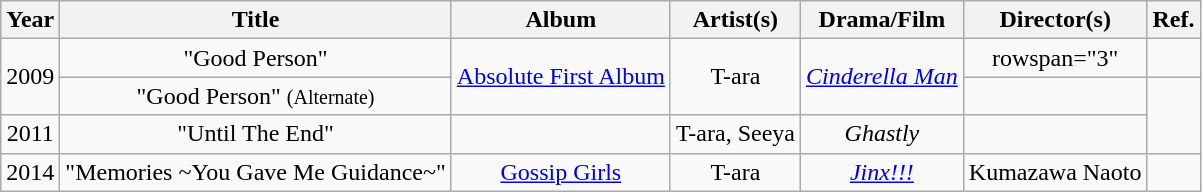<table class="wikitable plainrowheaders" style="text-align:center; table-layout:fixed; margin-right:0">
<tr>
<th scope="col">Year</th>
<th scope="col">Title</th>
<th scope="col">Album</th>
<th scope="col">Artist(s)</th>
<th>Drama/Film</th>
<th scope="col">Director(s)</th>
<th>Ref.</th>
</tr>
<tr>
<td rowspan="2">2009</td>
<td>"Good Person"</td>
<td rowspan="2"><a href='#'>Absolute First Album</a></td>
<td rowspan="2">T-ara</td>
<td rowspan="2"><em><a href='#'>Cinderella Man</a></em></td>
<td>rowspan="3" </td>
<td></td>
</tr>
<tr>
<td>"Good Person" <small>(Alternate)</small></td>
<td></td>
</tr>
<tr>
<td>2011</td>
<td>"Until The End"</td>
<td></td>
<td>T-ara, Seeya</td>
<td><em>Ghastly</em></td>
<td></td>
</tr>
<tr>
<td>2014</td>
<td>"Memories ~You Gave Me Guidance~"</td>
<td><a href='#'>Gossip Girls</a></td>
<td>T-ara</td>
<td><em><a href='#'>Jinx!!!</a></em></td>
<td>Kumazawa Naoto</td>
<td></td>
</tr>
</table>
